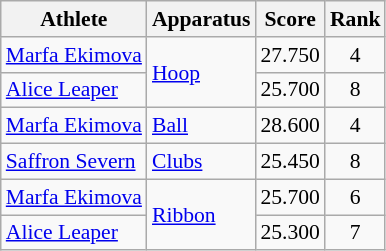<table class=wikitable style=font-size:90%;text-align:center>
<tr>
<th>Athlete</th>
<th>Apparatus</th>
<th>Score</th>
<th>Rank</th>
</tr>
<tr align=center>
<td align=left><a href='#'>Marfa Ekimova</a></td>
<td align=left rowspan=2><a href='#'>Hoop</a></td>
<td>27.750</td>
<td>4</td>
</tr>
<tr>
<td align=left><a href='#'>Alice Leaper</a></td>
<td>25.700</td>
<td>8</td>
</tr>
<tr align=center>
<td align=left><a href='#'>Marfa Ekimova</a></td>
<td align=left><a href='#'>Ball</a></td>
<td>28.600</td>
<td>4</td>
</tr>
<tr align=center>
<td align=left><a href='#'>Saffron Severn</a></td>
<td align=left><a href='#'>Clubs</a></td>
<td>25.450</td>
<td>8</td>
</tr>
<tr align=center>
<td align=left><a href='#'>Marfa Ekimova</a></td>
<td align=left rowspan=2><a href='#'>Ribbon</a></td>
<td>25.700</td>
<td>6</td>
</tr>
<tr>
<td align=left><a href='#'>Alice Leaper</a></td>
<td>25.300</td>
<td>7</td>
</tr>
</table>
